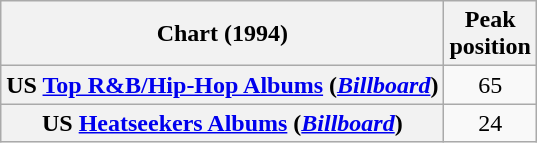<table class="wikitable sortable plainrowheaders" style="text-align:center">
<tr>
<th scope="col">Chart (1994)</th>
<th scope="col">Peak<br> position</th>
</tr>
<tr>
<th scope="row">US <a href='#'>Top R&B/Hip-Hop Albums</a> (<em><a href='#'>Billboard</a></em>)</th>
<td>65</td>
</tr>
<tr>
<th scope="row">US <a href='#'>Heatseekers Albums</a> (<em><a href='#'>Billboard</a></em>)</th>
<td>24</td>
</tr>
</table>
